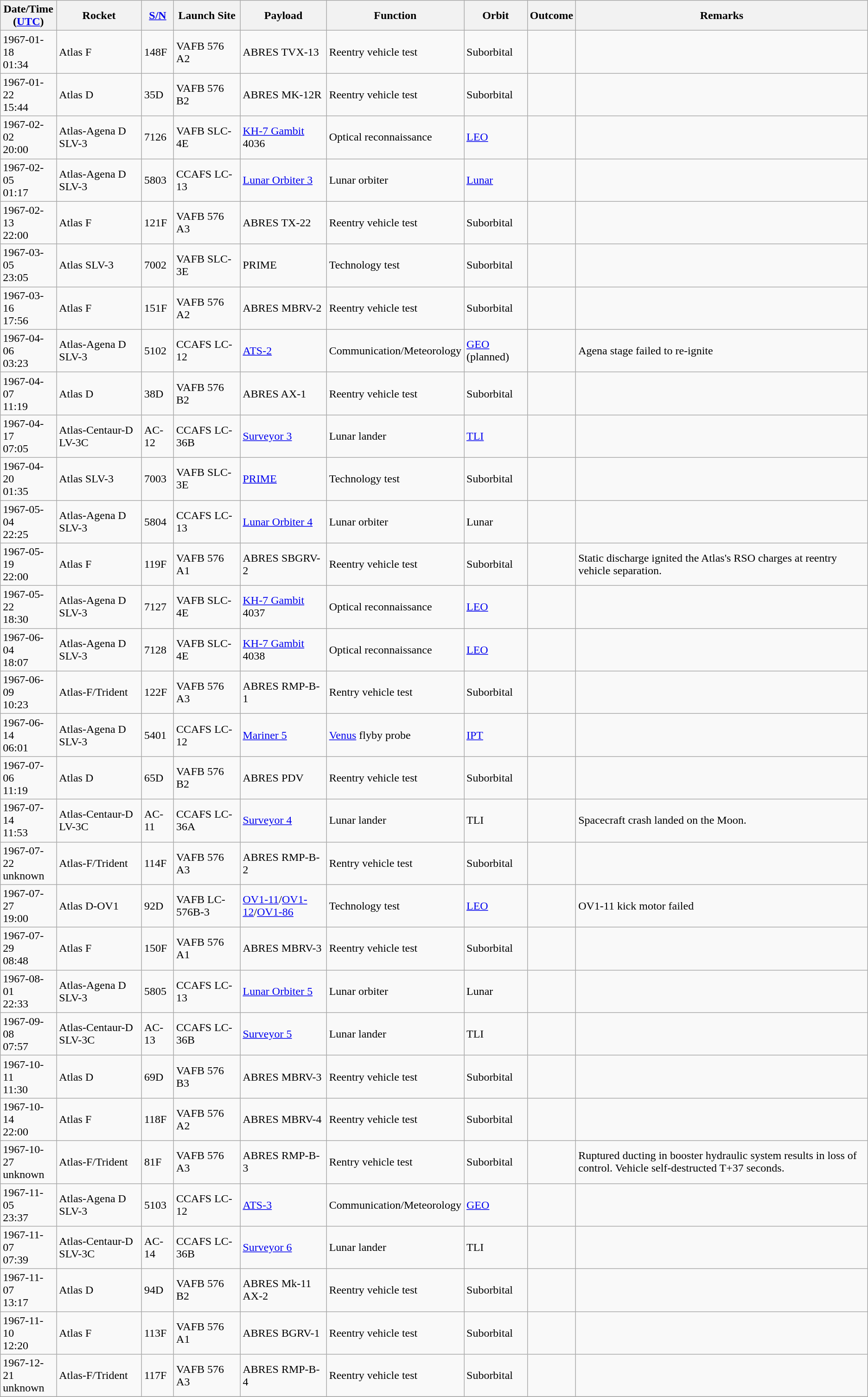<table class="wikitable" style="margin: 1em 1em 1em 0";>
<tr>
<th>Date/Time<br>(<a href='#'>UTC</a>)</th>
<th>Rocket</th>
<th><a href='#'>S/N</a></th>
<th>Launch Site</th>
<th>Payload</th>
<th>Function</th>
<th>Orbit</th>
<th>Outcome</th>
<th>Remarks</th>
</tr>
<tr>
<td>1967-01-18<br>01:34</td>
<td>Atlas F</td>
<td>148F</td>
<td>VAFB 576 A2</td>
<td>ABRES TVX-13</td>
<td>Reentry vehicle test</td>
<td>Suborbital</td>
<td></td>
<td></td>
</tr>
<tr>
<td>1967-01-22<br>15:44</td>
<td>Atlas D</td>
<td>35D</td>
<td>VAFB 576 B2</td>
<td>ABRES MK-12R</td>
<td>Reentry vehicle test</td>
<td>Suborbital</td>
<td></td>
<td></td>
</tr>
<tr>
<td>1967-02-02<br>20:00</td>
<td>Atlas-Agena D SLV-3</td>
<td>7126</td>
<td>VAFB SLC-4E</td>
<td><a href='#'>KH-7 Gambit</a> 4036</td>
<td>Optical reconnaissance</td>
<td><a href='#'>LEO</a></td>
<td></td>
<td></td>
</tr>
<tr>
<td>1967-02-05<br>01:17</td>
<td>Atlas-Agena D SLV-3</td>
<td>5803</td>
<td>CCAFS LC-13</td>
<td><a href='#'>Lunar Orbiter 3</a></td>
<td>Lunar orbiter</td>
<td><a href='#'>Lunar</a></td>
<td></td>
<td></td>
</tr>
<tr>
<td>1967-02-13<br>22:00</td>
<td>Atlas F</td>
<td>121F</td>
<td>VAFB 576 A3</td>
<td>ABRES TX-22</td>
<td>Reentry vehicle test</td>
<td>Suborbital</td>
<td></td>
<td></td>
</tr>
<tr>
<td>1967-03-05<br>23:05</td>
<td>Atlas SLV-3</td>
<td>7002</td>
<td>VAFB SLC-3E</td>
<td>PRIME</td>
<td>Technology test</td>
<td>Suborbital</td>
<td></td>
<td></td>
</tr>
<tr>
<td>1967-03-16<br>17:56</td>
<td>Atlas F</td>
<td>151F</td>
<td>VAFB 576 A2</td>
<td>ABRES MBRV-2</td>
<td>Reentry vehicle test</td>
<td>Suborbital</td>
<td></td>
<td></td>
</tr>
<tr>
<td>1967-04-06<br>03:23</td>
<td>Atlas-Agena D SLV-3</td>
<td>5102</td>
<td>CCAFS LC-12</td>
<td><a href='#'>ATS-2</a></td>
<td>Communication/Meteorology</td>
<td><a href='#'>GEO</a> (planned)</td>
<td></td>
<td>Agena stage failed to re-ignite</td>
</tr>
<tr>
<td>1967-04-07<br>11:19</td>
<td>Atlas D</td>
<td>38D</td>
<td>VAFB 576 B2</td>
<td>ABRES AX-1</td>
<td>Reentry vehicle test</td>
<td>Suborbital</td>
<td></td>
<td></td>
</tr>
<tr>
<td>1967-04-17<br>07:05</td>
<td>Atlas-Centaur-D LV-3C</td>
<td>AC-12</td>
<td>CCAFS LC-36B</td>
<td><a href='#'>Surveyor 3</a></td>
<td>Lunar lander</td>
<td><a href='#'>TLI</a></td>
<td></td>
<td></td>
</tr>
<tr>
<td>1967-04-20<br>01:35</td>
<td>Atlas SLV-3</td>
<td>7003</td>
<td>VAFB SLC-3E</td>
<td><a href='#'>PRIME</a></td>
<td>Technology test</td>
<td>Suborbital</td>
<td></td>
<td></td>
</tr>
<tr>
<td>1967-05-04<br>22:25</td>
<td>Atlas-Agena D SLV-3</td>
<td>5804</td>
<td>CCAFS LC-13</td>
<td><a href='#'>Lunar Orbiter 4</a></td>
<td>Lunar orbiter</td>
<td>Lunar</td>
<td></td>
<td></td>
</tr>
<tr>
<td>1967-05-19<br>22:00</td>
<td>Atlas F</td>
<td>119F</td>
<td>VAFB 576 A1</td>
<td>ABRES SBGRV-2</td>
<td>Reentry vehicle test</td>
<td>Suborbital</td>
<td></td>
<td>Static discharge ignited the Atlas's RSO charges at reentry vehicle separation.</td>
</tr>
<tr>
<td>1967-05-22<br>18:30</td>
<td>Atlas-Agena D SLV-3</td>
<td>7127</td>
<td>VAFB SLC-4E</td>
<td><a href='#'>KH-7 Gambit</a> 4037</td>
<td>Optical reconnaissance</td>
<td><a href='#'>LEO</a></td>
<td></td>
<td></td>
</tr>
<tr>
<td>1967-06-04<br>18:07</td>
<td>Atlas-Agena D SLV-3</td>
<td>7128</td>
<td>VAFB SLC-4E</td>
<td><a href='#'>KH-7 Gambit</a> 4038</td>
<td>Optical reconnaissance</td>
<td><a href='#'>LEO</a></td>
<td></td>
<td></td>
</tr>
<tr>
<td>1967-06-09<br>10:23</td>
<td>Atlas-F/Trident</td>
<td>122F</td>
<td>VAFB 576 A3</td>
<td>ABRES RMP-B-1</td>
<td>Rentry vehicle test</td>
<td>Suborbital</td>
<td></td>
<td></td>
</tr>
<tr>
<td>1967-06-14<br>06:01</td>
<td>Atlas-Agena D SLV-3</td>
<td>5401</td>
<td>CCAFS LC-12</td>
<td><a href='#'>Mariner 5</a></td>
<td><a href='#'>Venus</a> flyby probe</td>
<td><a href='#'>IPT</a></td>
<td></td>
<td></td>
</tr>
<tr>
<td>1967-07-06<br>11:19</td>
<td>Atlas D</td>
<td>65D</td>
<td>VAFB 576 B2</td>
<td>ABRES PDV</td>
<td>Reentry vehicle test</td>
<td>Suborbital</td>
<td></td>
<td></td>
</tr>
<tr>
<td>1967-07-14<br>11:53</td>
<td>Atlas-Centaur-D LV-3C</td>
<td>AC-11</td>
<td>CCAFS LC-36A</td>
<td><a href='#'>Surveyor 4</a></td>
<td>Lunar lander</td>
<td>TLI</td>
<td></td>
<td>Spacecraft crash landed on the Moon.</td>
</tr>
<tr>
<td>1967-07-22<br>unknown</td>
<td>Atlas-F/Trident</td>
<td>114F</td>
<td>VAFB 576 A3</td>
<td>ABRES RMP-B-2</td>
<td>Rentry vehicle test</td>
<td>Suborbital</td>
<td></td>
<td></td>
</tr>
<tr>
<td>1967-07-27<br>19:00</td>
<td>Atlas D-OV1</td>
<td>92D</td>
<td>VAFB LC-576B-3</td>
<td><a href='#'>OV1-11</a>/<a href='#'>OV1-12</a>/<a href='#'>OV1-86</a></td>
<td>Technology test</td>
<td><a href='#'>LEO</a></td>
<td></td>
<td>OV1-11 kick motor failed</td>
</tr>
<tr>
<td>1967-07-29<br>08:48</td>
<td>Atlas F</td>
<td>150F</td>
<td>VAFB 576 A1</td>
<td>ABRES MBRV-3</td>
<td>Reentry vehicle test</td>
<td>Suborbital</td>
<td></td>
<td></td>
</tr>
<tr>
<td>1967-08-01<br>22:33</td>
<td>Atlas-Agena D SLV-3</td>
<td>5805</td>
<td>CCAFS LC-13</td>
<td><a href='#'>Lunar Orbiter 5</a></td>
<td>Lunar orbiter</td>
<td>Lunar</td>
<td></td>
<td></td>
</tr>
<tr>
<td>1967-09-08<br>07:57</td>
<td>Atlas-Centaur-D SLV-3C</td>
<td>AC-13</td>
<td>CCAFS LC-36B</td>
<td><a href='#'>Surveyor 5</a></td>
<td>Lunar lander</td>
<td>TLI</td>
<td></td>
<td></td>
</tr>
<tr>
<td>1967-10-11<br>11:30</td>
<td>Atlas D</td>
<td>69D</td>
<td>VAFB 576 B3</td>
<td>ABRES MBRV-3</td>
<td>Reentry vehicle test</td>
<td>Suborbital</td>
<td></td>
<td></td>
</tr>
<tr>
<td>1967-10-14<br>22:00</td>
<td>Atlas F</td>
<td>118F</td>
<td>VAFB 576 A2</td>
<td>ABRES MBRV-4</td>
<td>Reentry vehicle test</td>
<td>Suborbital</td>
<td></td>
<td></td>
</tr>
<tr>
<td>1967-10-27<br>unknown</td>
<td>Atlas-F/Trident</td>
<td>81F</td>
<td>VAFB 576 A3</td>
<td>ABRES RMP-B-3</td>
<td>Rentry vehicle test</td>
<td>Suborbital</td>
<td></td>
<td>Ruptured ducting in booster hydraulic system results in loss of control. Vehicle self-destructed T+37 seconds.</td>
</tr>
<tr>
<td>1967-11-05<br>23:37</td>
<td>Atlas-Agena D SLV-3</td>
<td>5103</td>
<td>CCAFS LC-12</td>
<td><a href='#'>ATS-3</a></td>
<td>Communication/Meteorology</td>
<td><a href='#'>GEO</a></td>
<td></td>
<td></td>
</tr>
<tr>
<td>1967-11-07<br>07:39</td>
<td>Atlas-Centaur-D SLV-3C</td>
<td>AC-14</td>
<td>CCAFS LC-36B</td>
<td><a href='#'>Surveyor 6</a></td>
<td>Lunar lander</td>
<td>TLI</td>
<td></td>
<td></td>
</tr>
<tr>
<td>1967-11-07<br>13:17</td>
<td>Atlas D</td>
<td>94D</td>
<td>VAFB 576 B2</td>
<td>ABRES Mk-11 AX-2</td>
<td>Reentry vehicle test</td>
<td>Suborbital</td>
<td></td>
<td></td>
</tr>
<tr>
<td>1967-11-10<br>12:20</td>
<td>Atlas F</td>
<td>113F</td>
<td>VAFB 576 A1</td>
<td>ABRES BGRV-1</td>
<td>Reentry vehicle test</td>
<td>Suborbital</td>
<td></td>
<td></td>
</tr>
<tr>
<td>1967-12-21<br>unknown</td>
<td>Atlas-F/Trident</td>
<td>117F</td>
<td>VAFB 576 A3</td>
<td>ABRES RMP-B-4</td>
<td>Reentry vehicle test</td>
<td>Suborbital</td>
<td></td>
<td></td>
</tr>
<tr>
</tr>
</table>
